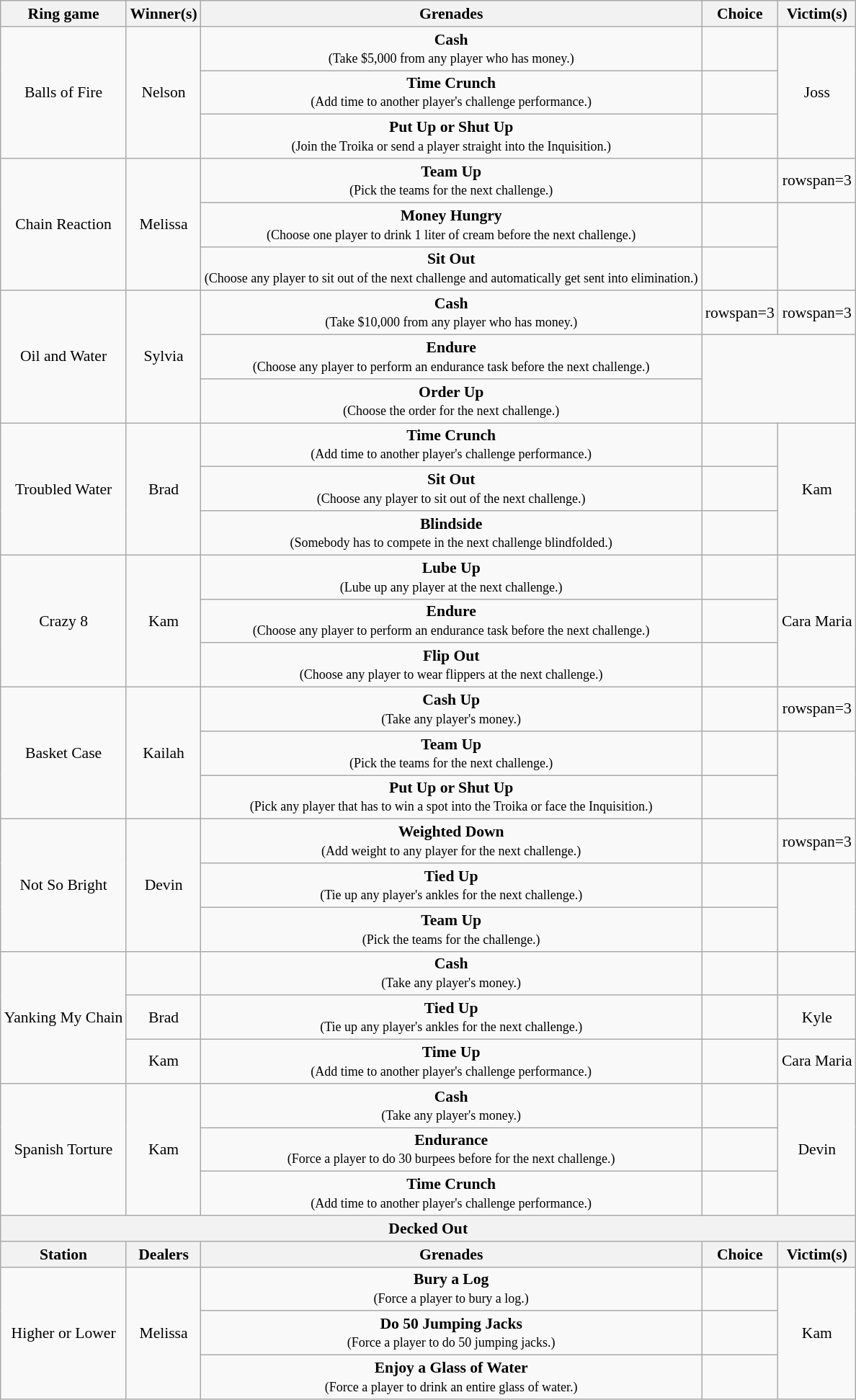<table class="wikitable" style="text-align:center; font-size:90%">
<tr>
<th>Ring game</th>
<th>Winner(s)</th>
<th>Grenades</th>
<th>Choice</th>
<th>Victim(s)</th>
</tr>
<tr>
<td rowspan=3>Balls of Fire</td>
<td rowspan=3>Nelson</td>
<td><strong>Cash</strong><br><small>(Take $5,000 from any player who has money.)</small></td>
<td></td>
<td rowspan=3>Joss</td>
</tr>
<tr>
<td><strong>Time Crunch</strong><br><small>(Add time to another player's challenge performance.)</small></td>
<td></td>
</tr>
<tr>
<td><strong>Put Up or Shut Up</strong><br><small>(Join the Troika or send a player straight into the Inquisition.)</small></td>
<td></td>
</tr>
<tr>
<td rowspan=3>Chain Reaction</td>
<td rowspan=3>Melissa</td>
<td><strong>Team Up</strong><br><small>(Pick the teams for the next challenge.)</small></td>
<td></td>
<td>rowspan=3 </td>
</tr>
<tr>
<td><strong>Money Hungry</strong><br><small>(Choose one player to drink 1 liter of cream before the next challenge.)</small></td>
<td></td>
</tr>
<tr>
<td><strong>Sit Out</strong><br><small>(Choose any player to sit out of the next challenge and automatically get sent into elimination.)</small></td>
<td></td>
</tr>
<tr>
<td rowspan=3>Oil and Water</td>
<td rowspan=3>Sylvia</td>
<td><strong>Cash</strong><br><small>(Take $10,000 from any player who has money.)</small></td>
<td>rowspan=3 </td>
<td>rowspan=3 </td>
</tr>
<tr>
<td><strong>Endure</strong><br><small>(Choose any player to perform an endurance task before the next challenge.)</small></td>
</tr>
<tr>
<td><strong>Order Up</strong><br><small>(Choose the order for the next challenge.)</small></td>
</tr>
<tr>
<td rowspan=3>Troubled Water</td>
<td rowspan=3>Brad</td>
<td><strong>Time Crunch</strong><br><small>(Add time to another player's challenge performance.)</small></td>
<td></td>
<td rowspan=3>Kam</td>
</tr>
<tr>
<td><strong>Sit Out</strong><br><small>(Choose any player to sit out of the next challenge.)</small></td>
<td></td>
</tr>
<tr>
<td><strong>Blindside</strong><br><small>(Somebody has to compete in the next challenge blindfolded.)</small></td>
<td></td>
</tr>
<tr>
<td rowspan=3>Crazy 8</td>
<td rowspan=3>Kam</td>
<td><strong>Lube Up</strong><br><small>(Lube up any player at the next challenge.)</small></td>
<td></td>
<td rowspan=3>Cara Maria</td>
</tr>
<tr>
<td><strong>Endure</strong><br><small>(Choose any player to perform an endurance task before the next challenge.)</small></td>
<td></td>
</tr>
<tr>
<td><strong>Flip Out</strong><br><small>(Choose any player to wear flippers at the next challenge.)</small></td>
<td></td>
</tr>
<tr>
<td rowspan=3>Basket Case</td>
<td rowspan=3>Kailah</td>
<td><strong>Cash Up</strong><br><small>(Take any player's money.)</small></td>
<td></td>
<td>rowspan=3 </td>
</tr>
<tr>
<td><strong>Team Up</strong><br><small>(Pick the teams for the next challenge.)</small></td>
<td></td>
</tr>
<tr>
<td><strong>Put Up or Shut Up</strong><br><small>(Pick any player that has to win a spot into the Troika or face the Inquisition.)</small></td>
<td></td>
</tr>
<tr>
<td rowspan=3>Not So Bright</td>
<td rowspan=3>Devin</td>
<td><strong>Weighted Down</strong><br><small>(Add weight to any player for the next challenge.)</small></td>
<td></td>
<td>rowspan=3 </td>
</tr>
<tr>
<td><strong>Tied Up</strong><br><small>(Tie up any player's ankles for the next challenge.)</small></td>
<td></td>
</tr>
<tr>
<td><strong>Team Up</strong><br><small>(Pick the teams for the challenge.)</small></td>
<td></td>
</tr>
<tr>
<td rowspan=3>Yanking My Chain</td>
<td></td>
<td><strong>Cash</strong><br><small>(Take any player's money.)</small></td>
<td></td>
<td></td>
</tr>
<tr>
<td>Brad</td>
<td><strong>Tied Up</strong><br><small>(Tie up any player's ankles for the next challenge.)</small></td>
<td></td>
<td>Kyle</td>
</tr>
<tr>
<td>Kam</td>
<td><strong>Time Up</strong><br><small>(Add time to another player's challenge performance.)</small></td>
<td></td>
<td>Cara Maria</td>
</tr>
<tr>
<td rowspan=3>Spanish Torture</td>
<td rowspan=3>Kam</td>
<td><strong>Cash</strong><br><small>(Take any player's money.)</small></td>
<td></td>
<td rowspan=3>Devin</td>
</tr>
<tr>
<td><strong>Endurance</strong><br><small>(Force a player to do 30 burpees before for the next challenge.)</small></td>
<td></td>
</tr>
<tr>
<td><strong>Time Crunch</strong><br><small>(Add time to another player's challenge performance.)</small></td>
<td></td>
</tr>
<tr>
<th colspan=5>Decked Out</th>
</tr>
<tr>
<th>Station</th>
<th>Dealers</th>
<th>Grenades</th>
<th>Choice</th>
<th>Victim(s)</th>
</tr>
<tr>
<td rowspan=3>Higher or Lower</td>
<td rowspan=3>Melissa</td>
<td><strong>Bury a Log</strong><br><small>(Force a player to bury a log.)</small></td>
<td></td>
<td rowspan=3>Kam</td>
</tr>
<tr>
<td><strong>Do 50 Jumping Jacks</strong><br><small>(Force a player to do 50 jumping jacks.)</small></td>
<td></td>
</tr>
<tr>
<td><strong>Enjoy a Glass of Water</strong><br><small>(Force a player to drink an entire glass of water.)</small></td>
<td></td>
</tr>
</table>
